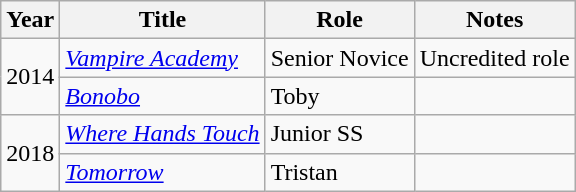<table class="wikitable sortable">
<tr>
<th>Year</th>
<th>Title</th>
<th>Role</th>
<th class="unsortable">Notes</th>
</tr>
<tr>
<td rowspan="2">2014</td>
<td><em><a href='#'>Vampire Academy</a></em></td>
<td>Senior Novice</td>
<td>Uncredited role</td>
</tr>
<tr>
<td><em><a href='#'>Bonobo</a></em></td>
<td>Toby</td>
<td></td>
</tr>
<tr>
<td rowspan="2">2018</td>
<td><em><a href='#'>Where Hands Touch</a></em></td>
<td>Junior SS</td>
<td></td>
</tr>
<tr>
<td><em><a href='#'>Tomorrow</a></em></td>
<td>Tristan</td>
<td></td>
</tr>
</table>
